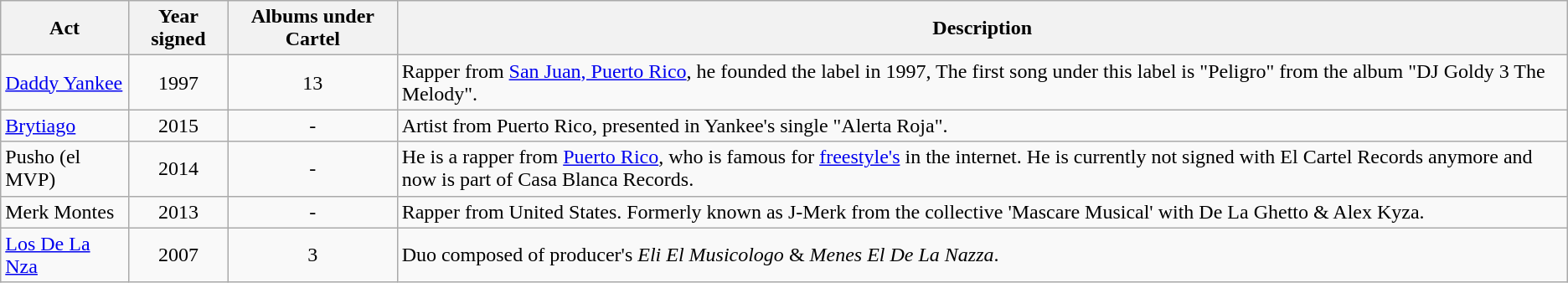<table class="wikitable">
<tr>
<th>Act</th>
<th>Year signed</th>
<th>Albums under Cartel</th>
<th>Description</th>
</tr>
<tr>
<td><a href='#'>Daddy Yankee</a></td>
<td style="text-align:center;">1997</td>
<td style="text-align:center;">13</td>
<td>Rapper from <a href='#'>San Juan, Puerto Rico</a>, he founded the label in 1997, The first song under this label is "Peligro" from the album "DJ Goldy 3 The Melody".</td>
</tr>
<tr>
<td><a href='#'>Brytiago</a></td>
<td style="text-align:center;">2015</td>
<td style="text-align:center;">-</td>
<td>Artist from Puerto Rico, presented in Yankee's single "Alerta Roja".</td>
</tr>
<tr>
<td>Pusho (el MVP)</td>
<td style="text-align:center;">2014</td>
<td style="text-align:center;">-</td>
<td>He is a rapper from <a href='#'>Puerto Rico</a>, who is famous for <a href='#'>freestyle's</a> in the internet. He is currently not signed with El Cartel Records anymore and now is part of Casa Blanca Records.</td>
</tr>
<tr>
<td>Merk Montes</td>
<td style="text-align:center;">2013</td>
<td style="text-align:center;">-</td>
<td>Rapper from United States.  Formerly known as J-Merk from the collective 'Mascare Musical' with De La Ghetto & Alex Kyza.</td>
</tr>
<tr>
<td><a href='#'>Los De La Nza</a></td>
<td style="text-align:center;">2007</td>
<td style="text-align:center;">3</td>
<td>Duo composed of producer's <em>Eli El Musicologo</em> & <em>Menes El De La Nazza</em>.</td>
</tr>
</table>
